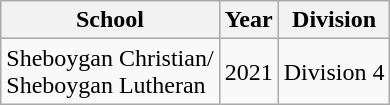<table class="wikitable">
<tr>
<th>School</th>
<th>Year</th>
<th>Division</th>
</tr>
<tr>
<td>Sheboygan Christian/<br>Sheboygan Lutheran</td>
<td>2021</td>
<td>Division 4</td>
</tr>
</table>
